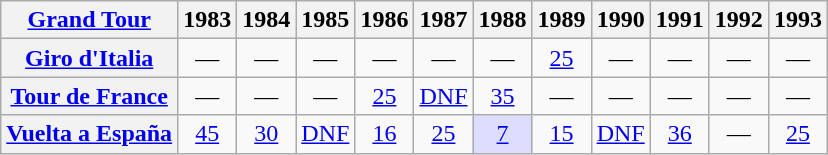<table class="wikitable plainrowheaders">
<tr>
<th scope="col"><a href='#'>Grand Tour</a></th>
<th scope="col">1983</th>
<th scope="col">1984</th>
<th scope="col">1985</th>
<th scope="col">1986</th>
<th scope="col">1987</th>
<th scope="col">1988</th>
<th scope="col">1989</th>
<th scope="col">1990</th>
<th scope="col">1991</th>
<th scope="col">1992</th>
<th scope="col">1993</th>
</tr>
<tr style="text-align:center;">
<th scope="row"> <a href='#'>Giro d'Italia</a></th>
<td>—</td>
<td>—</td>
<td>—</td>
<td>—</td>
<td>—</td>
<td>—</td>
<td><a href='#'>25</a></td>
<td>—</td>
<td>—</td>
<td>—</td>
<td>—</td>
</tr>
<tr style="text-align:center;">
<th scope="row"> <a href='#'>Tour de France</a></th>
<td>—</td>
<td>—</td>
<td>—</td>
<td><a href='#'>25</a></td>
<td><a href='#'>DNF</a></td>
<td><a href='#'>35</a></td>
<td>—</td>
<td>—</td>
<td>—</td>
<td>—</td>
<td>—</td>
</tr>
<tr style="text-align:center;">
<th scope="row"> <a href='#'>Vuelta a España</a></th>
<td><a href='#'>45</a></td>
<td><a href='#'>30</a></td>
<td><a href='#'>DNF</a></td>
<td><a href='#'>16</a></td>
<td><a href='#'>25</a></td>
<td align="center" style="background:#ddddff;"><a href='#'>7</a></td>
<td><a href='#'>15</a></td>
<td><a href='#'>DNF</a></td>
<td><a href='#'>36</a></td>
<td>—</td>
<td><a href='#'>25</a></td>
</tr>
</table>
